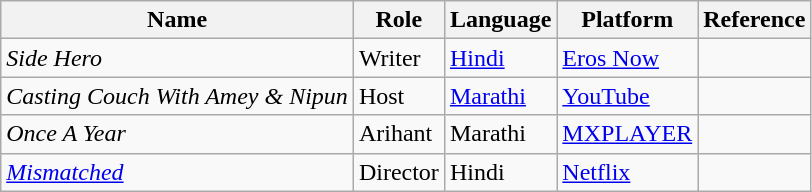<table class="wikitable sortable">
<tr>
<th>Name</th>
<th>Role</th>
<th>Language</th>
<th>Platform</th>
<th>Reference</th>
</tr>
<tr>
<td><em>Side Hero</em></td>
<td>Writer</td>
<td><a href='#'>Hindi</a></td>
<td><a href='#'>Eros Now</a></td>
<td></td>
</tr>
<tr>
<td><em>Casting Couch With Amey & Nipun</em></td>
<td>Host</td>
<td><a href='#'>Marathi</a></td>
<td><a href='#'>YouTube</a></td>
<td></td>
</tr>
<tr>
<td><em>Once A Year</em></td>
<td>Arihant</td>
<td>Marathi</td>
<td><a href='#'>MXPLAYER</a></td>
<td></td>
</tr>
<tr>
<td><em><a href='#'>Mismatched</a></em></td>
<td>Director</td>
<td>Hindi</td>
<td><a href='#'>Netflix</a></td>
<td></td>
</tr>
</table>
